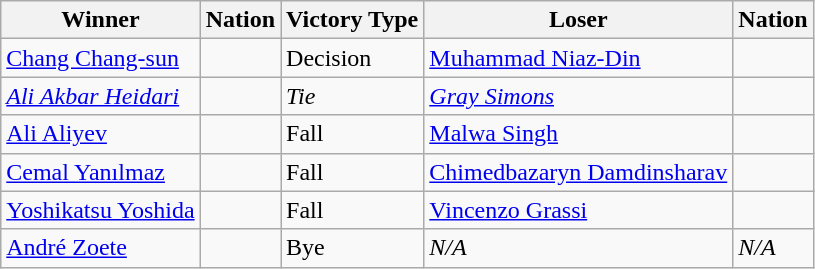<table class="wikitable sortable" style="text-align:left;">
<tr>
<th>Winner</th>
<th>Nation</th>
<th>Victory Type</th>
<th>Loser</th>
<th>Nation</th>
</tr>
<tr>
<td><a href='#'>Chang Chang-sun</a></td>
<td></td>
<td>Decision</td>
<td><a href='#'>Muhammad Niaz-Din</a></td>
<td></td>
</tr>
<tr style="font-style: italic">
<td><a href='#'>Ali Akbar Heidari</a></td>
<td></td>
<td>Tie</td>
<td><a href='#'>Gray Simons</a></td>
<td></td>
</tr>
<tr>
<td><a href='#'>Ali Aliyev</a></td>
<td></td>
<td>Fall</td>
<td><a href='#'>Malwa Singh</a></td>
<td></td>
</tr>
<tr>
<td><a href='#'>Cemal Yanılmaz</a></td>
<td></td>
<td>Fall</td>
<td><a href='#'>Chimedbazaryn Damdinsharav</a></td>
<td></td>
</tr>
<tr>
<td><a href='#'>Yoshikatsu Yoshida</a></td>
<td></td>
<td>Fall</td>
<td><a href='#'>Vincenzo Grassi</a></td>
<td></td>
</tr>
<tr>
<td><a href='#'>André Zoete</a></td>
<td></td>
<td>Bye</td>
<td><em>N/A</em></td>
<td><em>N/A</em></td>
</tr>
</table>
